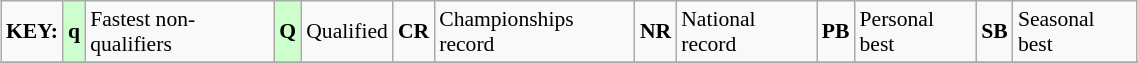<table class="wikitable" style="margin:0.5em auto; font-size:90%;position:relative;" width=60%>
<tr>
<td><strong>KEY:</strong></td>
<td bgcolor=ccffcc align=center><strong>q</strong></td>
<td>Fastest non-qualifiers</td>
<td bgcolor=ccffcc align=center><strong>Q</strong></td>
<td>Qualified</td>
<td align=center><strong>CR</strong></td>
<td>Championships record</td>
<td align=center><strong>NR</strong></td>
<td>National record</td>
<td align=center><strong>PB</strong></td>
<td>Personal best</td>
<td align=center><strong>SB</strong></td>
<td>Seasonal best</td>
</tr>
<tr>
</tr>
</table>
